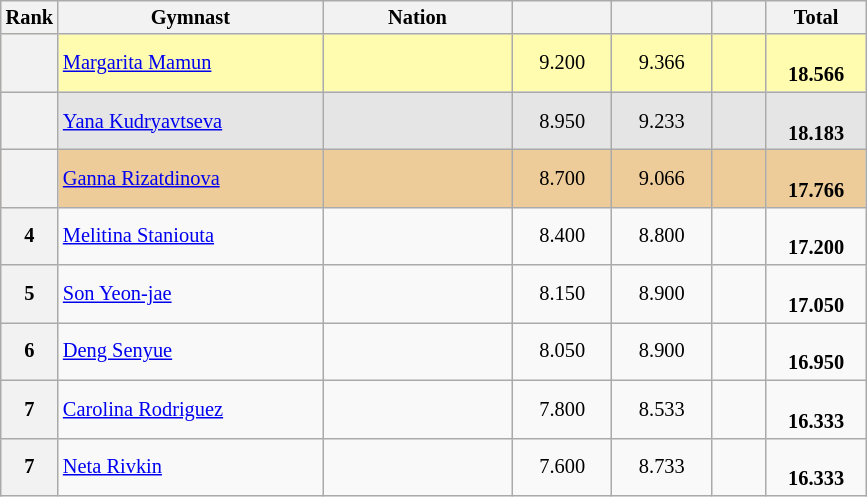<table class="wikitable sortable" style="text-align:center; font-size:85%">
<tr>
<th scope="col" style="width:20px;">Rank</th>
<th ! scope="col" style="width:170px;">Gymnast</th>
<th ! scope="col" style="width:120px;">Nation</th>
<th ! scope="col" style="width:60px;"></th>
<th ! scope="col" style="width:60px;"></th>
<th ! scope="col" style="width:30px;"></th>
<th ! scope="col" style="width:60px;">Total</th>
</tr>
<tr bgcolor=fffcaf>
<th scope=row></th>
<td align=left><a href='#'>Margarita Mamun</a></td>
<td style="text-align:left;"></td>
<td>9.200</td>
<td>9.366</td>
<td></td>
<td><br><strong>18.566</strong></td>
</tr>
<tr bgcolor=e5e5e5>
<th scope=row></th>
<td align=left><a href='#'>Yana Kudryavtseva</a></td>
<td style="text-align:left;"></td>
<td>8.950</td>
<td>9.233</td>
<td></td>
<td><br><strong>18.183</strong></td>
</tr>
<tr bgcolor=eecc99>
<th scope=row></th>
<td align=left><a href='#'>Ganna Rizatdinova</a></td>
<td style="text-align:left;"></td>
<td>8.700</td>
<td>9.066</td>
<td></td>
<td><br><strong>17.766</strong></td>
</tr>
<tr>
<th scope=row>4</th>
<td align=left><a href='#'>Melitina Staniouta</a></td>
<td style="text-align:left;"></td>
<td>8.400</td>
<td>8.800</td>
<td></td>
<td><br><strong>17.200</strong></td>
</tr>
<tr>
<th scope=row>5</th>
<td align=left><a href='#'>Son Yeon-jae</a></td>
<td style="text-align:left;"></td>
<td>8.150</td>
<td>8.900</td>
<td></td>
<td><br><strong>17.050</strong></td>
</tr>
<tr>
<th scope=row>6</th>
<td align=left><a href='#'>Deng Senyue</a></td>
<td style="text-align:left;"></td>
<td>8.050</td>
<td>8.900</td>
<td></td>
<td><br><strong>16.950</strong></td>
</tr>
<tr>
<th scope=row>7</th>
<td align=left><a href='#'>Carolina Rodriguez</a></td>
<td style="text-align:left;"></td>
<td>7.800</td>
<td>8.533</td>
<td></td>
<td><br><strong>16.333</strong></td>
</tr>
<tr>
<th scope=row>7</th>
<td align=left><a href='#'>Neta Rivkin</a></td>
<td style="text-align:left;"></td>
<td>7.600</td>
<td>8.733</td>
<td></td>
<td><br><strong>16.333</strong></td>
</tr>
</table>
